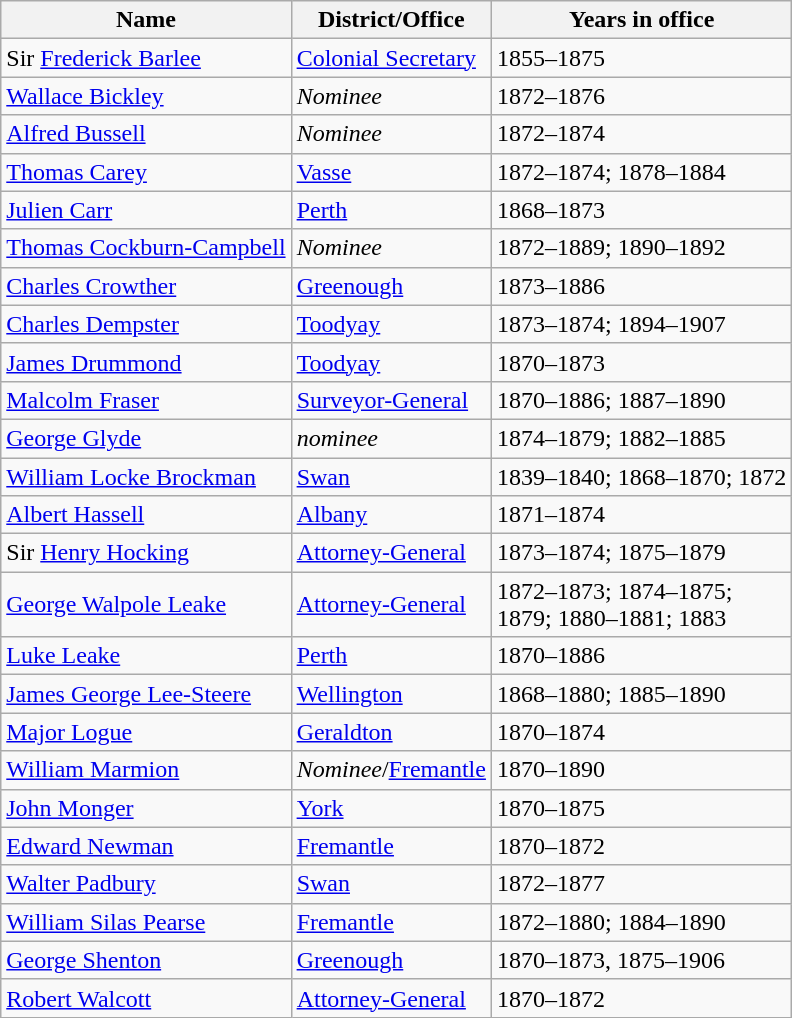<table class="wikitable sortable">
<tr>
<th><strong>Name</strong></th>
<th><strong>District/Office</strong></th>
<th><strong>Years in office</strong></th>
</tr>
<tr>
<td>Sir <a href='#'>Frederick Barlee</a></td>
<td><a href='#'>Colonial Secretary</a></td>
<td>1855–1875</td>
</tr>
<tr>
<td><a href='#'>Wallace Bickley</a></td>
<td><em>Nominee</em></td>
<td>1872–1876</td>
</tr>
<tr>
<td><a href='#'>Alfred Bussell</a></td>
<td><em>Nominee</em></td>
<td>1872–1874</td>
</tr>
<tr>
<td><a href='#'>Thomas Carey</a></td>
<td><a href='#'>Vasse</a></td>
<td>1872–1874; 1878–1884</td>
</tr>
<tr>
<td><a href='#'>Julien Carr</a></td>
<td><a href='#'>Perth</a></td>
<td>1868–1873</td>
</tr>
<tr>
<td><a href='#'>Thomas Cockburn-Campbell</a></td>
<td><em>Nominee</em></td>
<td>1872–1889; 1890–1892</td>
</tr>
<tr>
<td><a href='#'>Charles Crowther</a></td>
<td><a href='#'>Greenough</a></td>
<td>1873–1886</td>
</tr>
<tr>
<td><a href='#'>Charles Dempster</a></td>
<td><a href='#'>Toodyay</a></td>
<td>1873–1874; 1894–1907</td>
</tr>
<tr>
<td><a href='#'>James Drummond</a></td>
<td><a href='#'>Toodyay</a></td>
<td>1870–1873</td>
</tr>
<tr>
<td><a href='#'>Malcolm Fraser</a></td>
<td><a href='#'>Surveyor-General</a></td>
<td>1870–1886; 1887–1890</td>
</tr>
<tr>
<td><a href='#'>George Glyde</a></td>
<td><em>nominee</em></td>
<td>1874–1879; 1882–1885</td>
</tr>
<tr>
<td><a href='#'>William Locke Brockman</a></td>
<td><a href='#'>Swan</a></td>
<td>1839–1840; 1868–1870; 1872</td>
</tr>
<tr>
<td><a href='#'>Albert Hassell</a></td>
<td><a href='#'>Albany</a></td>
<td>1871–1874</td>
</tr>
<tr>
<td>Sir <a href='#'>Henry Hocking</a></td>
<td><a href='#'>Attorney-General</a></td>
<td>1873–1874; 1875–1879</td>
</tr>
<tr>
<td><a href='#'>George Walpole Leake</a></td>
<td><a href='#'>Attorney-General</a></td>
<td>1872–1873; 1874–1875;<br>1879; 1880–1881; 1883</td>
</tr>
<tr>
<td><a href='#'>Luke Leake</a></td>
<td><a href='#'>Perth</a></td>
<td>1870–1886</td>
</tr>
<tr>
<td><a href='#'>James George Lee-Steere</a></td>
<td><a href='#'>Wellington</a></td>
<td>1868–1880; 1885–1890</td>
</tr>
<tr>
<td><a href='#'>Major Logue</a></td>
<td><a href='#'>Geraldton</a></td>
<td>1870–1874</td>
</tr>
<tr>
<td><a href='#'>William Marmion</a></td>
<td><em>Nominee</em>/<a href='#'>Fremantle</a></td>
<td>1870–1890</td>
</tr>
<tr>
<td><a href='#'>John Monger</a></td>
<td><a href='#'>York</a></td>
<td>1870–1875</td>
</tr>
<tr>
<td><a href='#'>Edward Newman</a></td>
<td><a href='#'>Fremantle</a></td>
<td>1870–1872</td>
</tr>
<tr>
<td><a href='#'>Walter Padbury</a></td>
<td><a href='#'>Swan</a></td>
<td>1872–1877</td>
</tr>
<tr>
<td><a href='#'>William Silas Pearse</a></td>
<td><a href='#'>Fremantle</a></td>
<td>1872–1880; 1884–1890</td>
</tr>
<tr>
<td><a href='#'>George Shenton</a></td>
<td><a href='#'>Greenough</a></td>
<td>1870–1873, 1875–1906</td>
</tr>
<tr>
<td><a href='#'>Robert Walcott</a></td>
<td><a href='#'>Attorney-General</a></td>
<td>1870–1872</td>
</tr>
</table>
